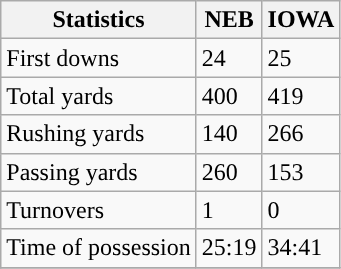<table class="wikitable">
<tr>
<th>Statistics</th>
<th>NEB</th>
<th>IOWA</th>
</tr>
<tr>
<td>First downs</td>
<td>24</td>
<td>25</td>
</tr>
<tr>
<td>Total yards</td>
<td>400</td>
<td>419</td>
</tr>
<tr>
<td>Rushing yards</td>
<td>140</td>
<td>266</td>
</tr>
<tr>
<td>Passing yards</td>
<td>260</td>
<td>153</td>
</tr>
<tr>
<td>Turnovers</td>
<td>1</td>
<td>0</td>
</tr>
<tr>
<td>Time of possession</td>
<td>25:19</td>
<td>34:41</td>
</tr>
<tr>
</tr>
</table>
